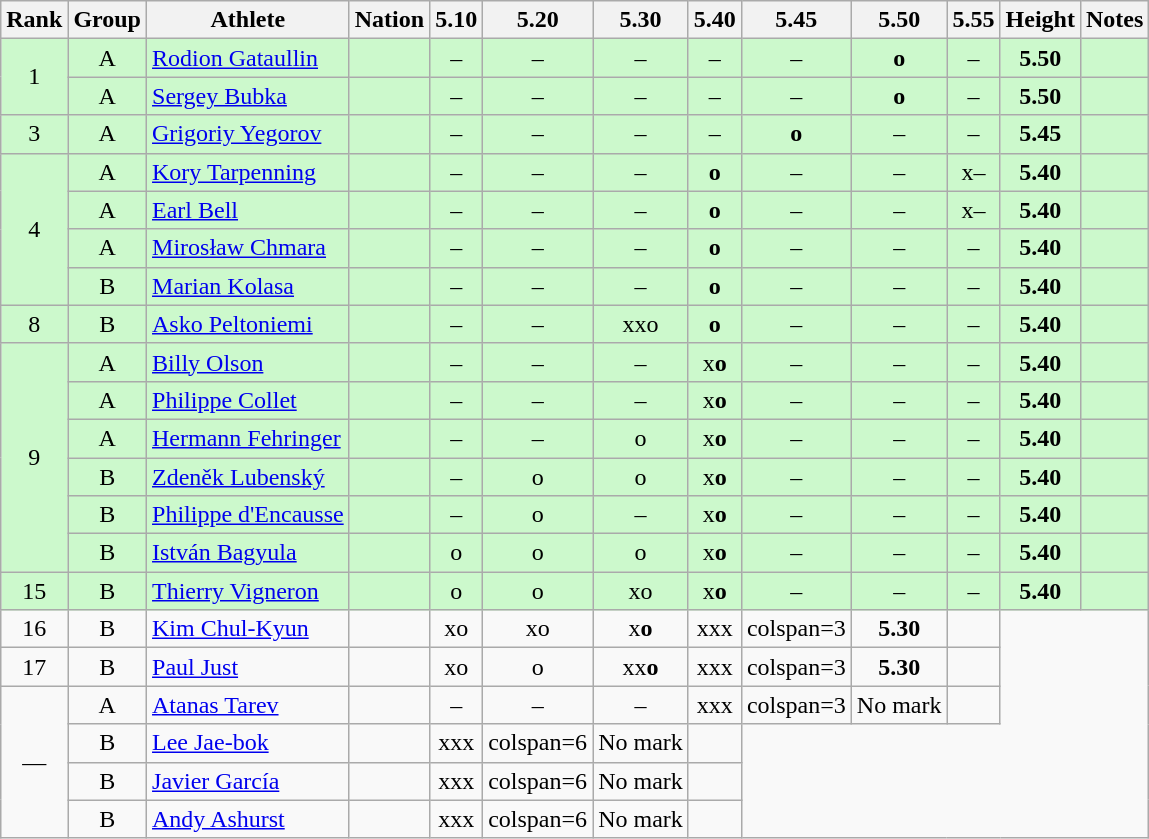<table class="wikitable sortable" style="text-align:center">
<tr>
<th>Rank</th>
<th>Group</th>
<th>Athlete</th>
<th>Nation</th>
<th>5.10</th>
<th>5.20</th>
<th>5.30</th>
<th>5.40</th>
<th>5.45</th>
<th>5.50</th>
<th>5.55</th>
<th>Height</th>
<th>Notes</th>
</tr>
<tr bgcolor=ccf9cc>
<td rowspan=2>1</td>
<td>A</td>
<td align=left><a href='#'>Rodion Gataullin</a></td>
<td align=left></td>
<td>–</td>
<td>–</td>
<td>–</td>
<td>–</td>
<td>–</td>
<td><strong>o</strong></td>
<td>–</td>
<td><strong>5.50</strong></td>
<td></td>
</tr>
<tr bgcolor=ccf9cc>
<td>A</td>
<td align=left><a href='#'>Sergey Bubka</a></td>
<td align=left></td>
<td>–</td>
<td>–</td>
<td>–</td>
<td>–</td>
<td>–</td>
<td><strong>o</strong></td>
<td>–</td>
<td><strong>5.50</strong></td>
<td></td>
</tr>
<tr bgcolor=ccf9cc>
<td>3</td>
<td>A</td>
<td align=left><a href='#'>Grigoriy Yegorov</a></td>
<td align=left></td>
<td>–</td>
<td>–</td>
<td>–</td>
<td>–</td>
<td><strong>o</strong></td>
<td>–</td>
<td>–</td>
<td><strong>5.45</strong></td>
<td></td>
</tr>
<tr bgcolor=ccf9cc>
<td rowspan=4>4</td>
<td>A</td>
<td align=left><a href='#'>Kory Tarpenning</a></td>
<td align=left></td>
<td>–</td>
<td>–</td>
<td>–</td>
<td><strong>o</strong></td>
<td>–</td>
<td>–</td>
<td>x–</td>
<td><strong>5.40</strong></td>
<td></td>
</tr>
<tr bgcolor=ccf9cc>
<td>A</td>
<td align=left><a href='#'>Earl Bell</a></td>
<td align=left></td>
<td>–</td>
<td>–</td>
<td>–</td>
<td><strong>o</strong></td>
<td>–</td>
<td>–</td>
<td>x–</td>
<td><strong>5.40</strong></td>
<td></td>
</tr>
<tr bgcolor=ccf9cc>
<td>A</td>
<td align=left><a href='#'>Mirosław Chmara</a></td>
<td align=left></td>
<td>–</td>
<td>–</td>
<td>–</td>
<td><strong>o</strong></td>
<td>–</td>
<td>–</td>
<td>–</td>
<td><strong>5.40</strong></td>
<td></td>
</tr>
<tr bgcolor=ccf9cc>
<td>B</td>
<td align=left><a href='#'>Marian Kolasa</a></td>
<td align=left></td>
<td>–</td>
<td>–</td>
<td>–</td>
<td><strong>o</strong></td>
<td>–</td>
<td>–</td>
<td>–</td>
<td><strong>5.40</strong></td>
<td></td>
</tr>
<tr bgcolor=ccf9cc>
<td>8</td>
<td>B</td>
<td align=left><a href='#'>Asko Peltoniemi</a></td>
<td align=left></td>
<td>–</td>
<td>–</td>
<td>xxo</td>
<td><strong>o</strong></td>
<td>–</td>
<td>–</td>
<td>–</td>
<td><strong>5.40</strong></td>
<td></td>
</tr>
<tr bgcolor=ccf9cc>
<td rowspan=6>9</td>
<td>A</td>
<td align=left><a href='#'>Billy Olson</a></td>
<td align=left></td>
<td>–</td>
<td>–</td>
<td>–</td>
<td>x<strong>o</strong></td>
<td>–</td>
<td>–</td>
<td>–</td>
<td><strong>5.40</strong></td>
<td></td>
</tr>
<tr bgcolor=ccf9cc>
<td>A</td>
<td align=left><a href='#'>Philippe Collet</a></td>
<td align=left></td>
<td>–</td>
<td>–</td>
<td>–</td>
<td>x<strong>o</strong></td>
<td>–</td>
<td>–</td>
<td>–</td>
<td><strong>5.40</strong></td>
<td></td>
</tr>
<tr bgcolor=ccf9cc>
<td>A</td>
<td align=left><a href='#'>Hermann Fehringer</a></td>
<td align=left></td>
<td>–</td>
<td>–</td>
<td>o</td>
<td>x<strong>o</strong></td>
<td>–</td>
<td>–</td>
<td>–</td>
<td><strong>5.40</strong></td>
<td></td>
</tr>
<tr bgcolor=ccf9cc>
<td>B</td>
<td align=left><a href='#'>Zdeněk Lubenský</a></td>
<td align=left></td>
<td>–</td>
<td>o</td>
<td>o</td>
<td>x<strong>o</strong></td>
<td>–</td>
<td>–</td>
<td>–</td>
<td><strong>5.40</strong></td>
<td></td>
</tr>
<tr bgcolor=ccf9cc>
<td>B</td>
<td align=left><a href='#'>Philippe d'Encausse</a></td>
<td align=left></td>
<td>–</td>
<td>o</td>
<td>–</td>
<td>x<strong>o</strong></td>
<td>–</td>
<td>–</td>
<td>–</td>
<td><strong>5.40</strong></td>
<td></td>
</tr>
<tr bgcolor=ccf9cc>
<td>B</td>
<td align=left><a href='#'>István Bagyula</a></td>
<td align=left></td>
<td>o</td>
<td>o</td>
<td>o</td>
<td>x<strong>o</strong></td>
<td>–</td>
<td>–</td>
<td>–</td>
<td><strong>5.40</strong></td>
<td></td>
</tr>
<tr bgcolor=ccf9cc>
<td>15</td>
<td>B</td>
<td align=left><a href='#'>Thierry Vigneron</a></td>
<td align=left></td>
<td>o</td>
<td>o</td>
<td>xo</td>
<td>x<strong>o</strong></td>
<td>–</td>
<td>–</td>
<td>–</td>
<td><strong>5.40</strong></td>
<td></td>
</tr>
<tr>
<td>16</td>
<td>B</td>
<td align=left><a href='#'>Kim Chul-Kyun</a></td>
<td align=left></td>
<td>xo</td>
<td>xo</td>
<td>x<strong>o</strong></td>
<td>xxx</td>
<td>colspan=3 </td>
<td><strong>5.30</strong></td>
<td></td>
</tr>
<tr>
<td>17</td>
<td>B</td>
<td align=left><a href='#'>Paul Just</a></td>
<td align=left></td>
<td>xo</td>
<td>o</td>
<td>xx<strong>o</strong></td>
<td>xxx</td>
<td>colspan=3 </td>
<td><strong>5.30</strong></td>
<td></td>
</tr>
<tr>
<td rowspan=4 data-sort-value=18>—</td>
<td>A</td>
<td align=left><a href='#'>Atanas Tarev</a></td>
<td align=left></td>
<td>–</td>
<td>–</td>
<td>–</td>
<td>xxx</td>
<td>colspan=3 </td>
<td data-sort-value=1.00>No mark</td>
<td></td>
</tr>
<tr>
<td>B</td>
<td align=left><a href='#'>Lee Jae-bok</a></td>
<td align=left></td>
<td>xxx</td>
<td>colspan=6 </td>
<td data-sort-value=1.00>No mark</td>
<td></td>
</tr>
<tr>
<td>B</td>
<td align=left><a href='#'>Javier García</a></td>
<td align=left></td>
<td>xxx</td>
<td>colspan=6 </td>
<td data-sort-value=1.00>No mark</td>
<td></td>
</tr>
<tr>
<td>B</td>
<td align=left><a href='#'>Andy Ashurst</a></td>
<td align=left></td>
<td>xxx</td>
<td>colspan=6 </td>
<td data-sort-value=1.00>No mark</td>
<td></td>
</tr>
</table>
